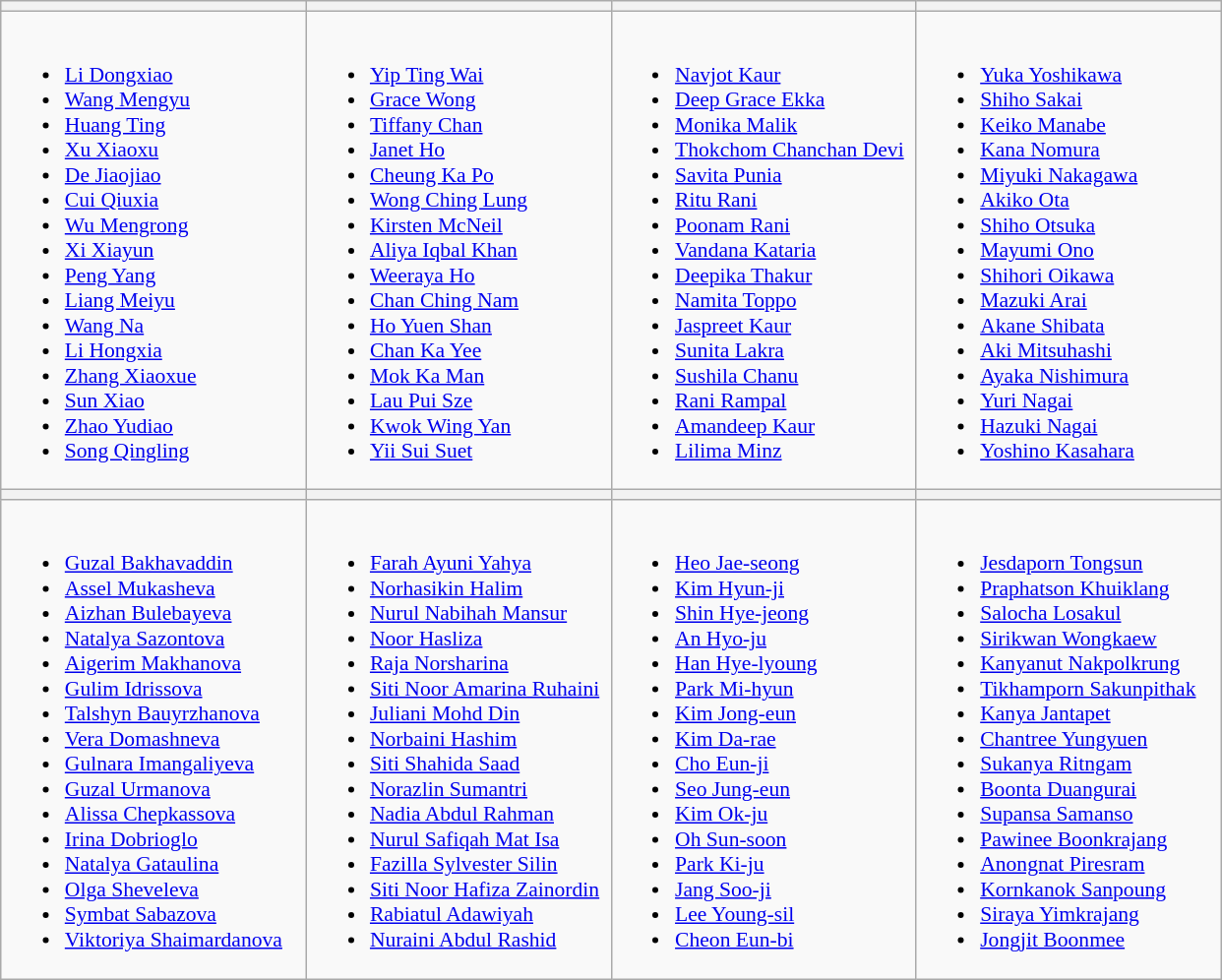<table class="wikitable" style="font-size:90%">
<tr>
<th width=200></th>
<th width=200></th>
<th width=200></th>
<th width=200></th>
</tr>
<tr>
<td valign=top><br><ul><li><a href='#'>Li Dongxiao</a></li><li><a href='#'>Wang Mengyu</a></li><li><a href='#'>Huang Ting</a></li><li><a href='#'>Xu Xiaoxu</a></li><li><a href='#'>De Jiaojiao</a></li><li><a href='#'>Cui Qiuxia</a></li><li><a href='#'>Wu Mengrong</a></li><li><a href='#'>Xi Xiayun</a></li><li><a href='#'>Peng Yang</a></li><li><a href='#'>Liang Meiyu</a></li><li><a href='#'>Wang Na</a></li><li><a href='#'>Li Hongxia</a></li><li><a href='#'>Zhang Xiaoxue</a></li><li><a href='#'>Sun Xiao</a></li><li><a href='#'>Zhao Yudiao</a></li><li><a href='#'>Song Qingling</a></li></ul></td>
<td valign=top><br><ul><li><a href='#'>Yip Ting Wai</a></li><li><a href='#'>Grace Wong</a></li><li><a href='#'>Tiffany Chan</a></li><li><a href='#'>Janet Ho</a></li><li><a href='#'>Cheung Ka Po</a></li><li><a href='#'>Wong Ching Lung</a></li><li><a href='#'>Kirsten McNeil</a></li><li><a href='#'>Aliya Iqbal Khan</a></li><li><a href='#'>Weeraya Ho</a></li><li><a href='#'>Chan Ching Nam</a></li><li><a href='#'>Ho Yuen Shan</a></li><li><a href='#'>Chan Ka Yee</a></li><li><a href='#'>Mok Ka Man</a></li><li><a href='#'>Lau Pui Sze</a></li><li><a href='#'>Kwok Wing Yan</a></li><li><a href='#'>Yii Sui Suet</a></li></ul></td>
<td valign=top><br><ul><li><a href='#'>Navjot Kaur</a></li><li><a href='#'>Deep Grace Ekka</a></li><li><a href='#'>Monika Malik</a></li><li><a href='#'>Thokchom Chanchan Devi</a></li><li><a href='#'>Savita Punia</a></li><li><a href='#'>Ritu Rani</a></li><li><a href='#'>Poonam Rani</a></li><li><a href='#'>Vandana Kataria</a></li><li><a href='#'>Deepika Thakur</a></li><li><a href='#'>Namita Toppo</a></li><li><a href='#'>Jaspreet Kaur</a></li><li><a href='#'>Sunita Lakra</a></li><li><a href='#'>Sushila Chanu</a></li><li><a href='#'>Rani Rampal</a></li><li><a href='#'>Amandeep Kaur</a></li><li><a href='#'>Lilima Minz</a></li></ul></td>
<td valign=top><br><ul><li><a href='#'>Yuka Yoshikawa</a></li><li><a href='#'>Shiho Sakai</a></li><li><a href='#'>Keiko Manabe</a></li><li><a href='#'>Kana Nomura</a></li><li><a href='#'>Miyuki Nakagawa</a></li><li><a href='#'>Akiko Ota</a></li><li><a href='#'>Shiho Otsuka</a></li><li><a href='#'>Mayumi Ono</a></li><li><a href='#'>Shihori Oikawa</a></li><li><a href='#'>Mazuki Arai</a></li><li><a href='#'>Akane Shibata</a></li><li><a href='#'>Aki Mitsuhashi</a></li><li><a href='#'>Ayaka Nishimura</a></li><li><a href='#'>Yuri Nagai</a></li><li><a href='#'>Hazuki Nagai</a></li><li><a href='#'>Yoshino Kasahara</a></li></ul></td>
</tr>
<tr>
<th></th>
<th></th>
<th></th>
<th></th>
</tr>
<tr>
<td valign=top><br><ul><li><a href='#'>Guzal Bakhavaddin</a></li><li><a href='#'>Assel Mukasheva</a></li><li><a href='#'>Aizhan Bulebayeva</a></li><li><a href='#'>Natalya Sazontova</a></li><li><a href='#'>Aigerim Makhanova</a></li><li><a href='#'>Gulim Idrissova</a></li><li><a href='#'>Talshyn Bauyrzhanova</a></li><li><a href='#'>Vera Domashneva</a></li><li><a href='#'>Gulnara Imangaliyeva</a></li><li><a href='#'>Guzal Urmanova</a></li><li><a href='#'>Alissa Chepkassova</a></li><li><a href='#'>Irina Dobrioglo</a></li><li><a href='#'>Natalya Gataulina</a></li><li><a href='#'>Olga Sheveleva</a></li><li><a href='#'>Symbat Sabazova</a></li><li><a href='#'>Viktoriya Shaimardanova</a></li></ul></td>
<td valign=top><br><ul><li><a href='#'>Farah Ayuni Yahya</a></li><li><a href='#'>Norhasikin Halim</a></li><li><a href='#'>Nurul Nabihah Mansur</a></li><li><a href='#'>Noor Hasliza</a></li><li><a href='#'>Raja Norsharina</a></li><li><a href='#'>Siti Noor Amarina Ruhaini</a></li><li><a href='#'>Juliani Mohd Din</a></li><li><a href='#'>Norbaini Hashim</a></li><li><a href='#'>Siti Shahida Saad</a></li><li><a href='#'>Norazlin Sumantri</a></li><li><a href='#'>Nadia Abdul Rahman</a></li><li><a href='#'>Nurul Safiqah Mat Isa</a></li><li><a href='#'>Fazilla Sylvester Silin</a></li><li><a href='#'>Siti Noor Hafiza Zainordin</a></li><li><a href='#'>Rabiatul Adawiyah</a></li><li><a href='#'>Nuraini Abdul Rashid</a></li></ul></td>
<td valign=top><br><ul><li><a href='#'>Heo Jae-seong</a></li><li><a href='#'>Kim Hyun-ji</a></li><li><a href='#'>Shin Hye-jeong</a></li><li><a href='#'>An Hyo-ju</a></li><li><a href='#'>Han Hye-lyoung</a></li><li><a href='#'>Park Mi-hyun</a></li><li><a href='#'>Kim Jong-eun</a></li><li><a href='#'>Kim Da-rae</a></li><li><a href='#'>Cho Eun-ji</a></li><li><a href='#'>Seo Jung-eun</a></li><li><a href='#'>Kim Ok-ju</a></li><li><a href='#'>Oh Sun-soon</a></li><li><a href='#'>Park Ki-ju</a></li><li><a href='#'>Jang Soo-ji</a></li><li><a href='#'>Lee Young-sil</a></li><li><a href='#'>Cheon Eun-bi</a></li></ul></td>
<td valign=top><br><ul><li><a href='#'>Jesdaporn Tongsun</a></li><li><a href='#'>Praphatson Khuiklang</a></li><li><a href='#'>Salocha Losakul</a></li><li><a href='#'>Sirikwan Wongkaew</a></li><li><a href='#'>Kanyanut Nakpolkrung</a></li><li><a href='#'>Tikhamporn Sakunpithak</a></li><li><a href='#'>Kanya Jantapet</a></li><li><a href='#'>Chantree Yungyuen</a></li><li><a href='#'>Sukanya Ritngam</a></li><li><a href='#'>Boonta Duangurai</a></li><li><a href='#'>Supansa Samanso</a></li><li><a href='#'>Pawinee Boonkrajang</a></li><li><a href='#'>Anongnat Piresram</a></li><li><a href='#'>Kornkanok Sanpoung</a></li><li><a href='#'>Siraya Yimkrajang</a></li><li><a href='#'>Jongjit Boonmee</a></li></ul></td>
</tr>
</table>
